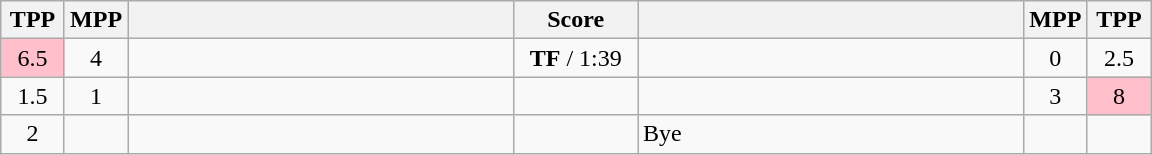<table class="wikitable" style="text-align: center;" |>
<tr>
<th width="35">TPP</th>
<th width="35">MPP</th>
<th width="250"></th>
<th width="75">Score</th>
<th width="250"></th>
<th width="35">MPP</th>
<th width="35">TPP</th>
</tr>
<tr>
<td bgcolor=pink>6.5</td>
<td>4</td>
<td style="text-align:left;"></td>
<td><strong>TF</strong> / 1:39</td>
<td style="text-align:left;"><strong></strong></td>
<td>0</td>
<td>2.5</td>
</tr>
<tr>
<td>1.5</td>
<td>1</td>
<td style="text-align:left;"><strong></strong></td>
<td></td>
<td style="text-align:left;"></td>
<td>3</td>
<td bgcolor=pink>8</td>
</tr>
<tr>
<td>2</td>
<td></td>
<td style="text-align:left;"><strong></strong></td>
<td></td>
<td style="text-align:left;">Bye</td>
<td></td>
<td></td>
</tr>
</table>
